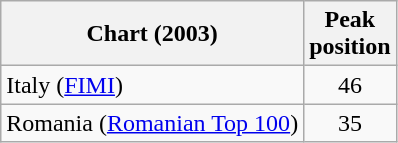<table class="wikitable">
<tr>
<th>Chart (2003)</th>
<th>Peak<br>position</th>
</tr>
<tr>
<td>Italy (<a href='#'>FIMI</a>)</td>
<td align="center">46</td>
</tr>
<tr>
<td>Romania (<a href='#'>Romanian Top 100</a>)</td>
<td align="center">35</td>
</tr>
</table>
